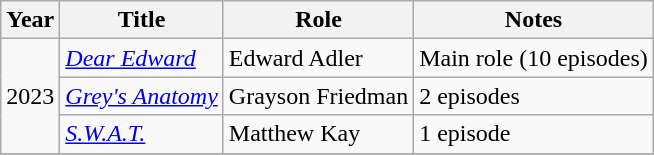<table class="wikitable">
<tr>
<th>Year</th>
<th>Title</th>
<th>Role</th>
<th>Notes</th>
</tr>
<tr>
<td rowspan="3">2023</td>
<td><em><a href='#'>Dear Edward</a></em></td>
<td>Edward Adler</td>
<td>Main role (10 episodes)</td>
</tr>
<tr>
<td><em><a href='#'>Grey's Anatomy</a></em></td>
<td>Grayson Friedman</td>
<td>2 episodes</td>
</tr>
<tr>
<td><em><a href='#'>S.W.A.T.</a></em></td>
<td>Matthew Kay</td>
<td>1 episode</td>
</tr>
<tr>
</tr>
</table>
